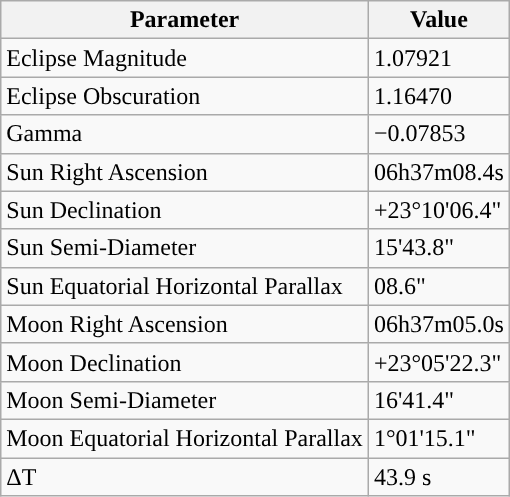<table class="wikitable">
<tr>
<th>Parameter</th>
<th>Value</th>
</tr>
<tr>
<td>Eclipse Magnitude</td>
<td>1.07921</td>
</tr>
<tr>
<td>Eclipse Obscuration</td>
<td>1.16470</td>
</tr>
<tr>
<td>Gamma</td>
<td>−0.07853</td>
</tr>
<tr>
<td>Sun Right Ascension</td>
<td>06h37m08.4s</td>
</tr>
<tr>
<td>Sun Declination</td>
<td>+23°10'06.4"</td>
</tr>
<tr>
<td>Sun Semi-Diameter</td>
<td>15'43.8"</td>
</tr>
<tr>
<td>Sun Equatorial Horizontal Parallax</td>
<td>08.6"</td>
</tr>
<tr>
<td>Moon Right Ascension</td>
<td>06h37m05.0s</td>
</tr>
<tr>
<td>Moon Declination</td>
<td>+23°05'22.3"</td>
</tr>
<tr>
<td>Moon Semi-Diameter</td>
<td>16'41.4"</td>
</tr>
<tr>
<td>Moon Equatorial Horizontal Parallax</td>
<td>1°01'15.1"</td>
</tr>
<tr>
<td>ΔT</td>
<td>43.9 s</td>
</tr>
</table>
